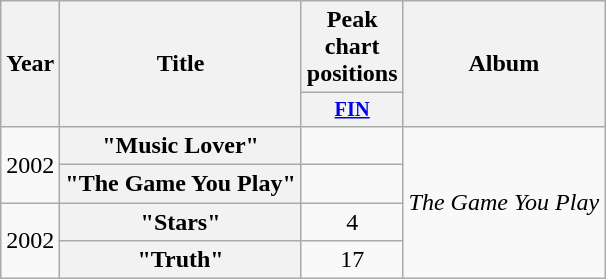<table class="wikitable plainrowheaders" style="text-align:center;">
<tr>
<th scope="col" rowspan="2">Year</th>
<th scope="col" rowspan="2">Title</th>
<th scope="col" colspan="1">Peak chart positions</th>
<th scope="col" rowspan="2">Album</th>
</tr>
<tr>
<th scope="col" style="width:3em;font-size:85%;"><a href='#'>FIN</a><br></th>
</tr>
<tr>
<td rowspan=2>2002</td>
<th scope="row">"Music Lover"</th>
<td></td>
<td rowspan=4><em>The Game You Play</em></td>
</tr>
<tr>
<th scope="row">"The Game You Play"</th>
<td></td>
</tr>
<tr>
<td rowspan=2>2002</td>
<th scope="row">"Stars"</th>
<td>4</td>
</tr>
<tr>
<th scope="row">"Truth"</th>
<td>17</td>
</tr>
</table>
